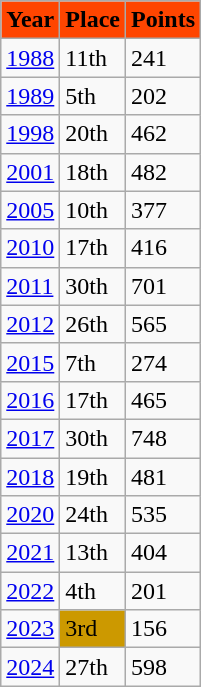<table class="wikitable sortable">
<tr>
<td bgcolor="#FF4500"><span><strong>Year</strong></span></td>
<td bgcolor="#FF4500"><span><strong>Place</strong></span></td>
<td bgcolor="#FF4500"><span><strong>Points</strong></span></td>
</tr>
<tr>
<td><a href='#'>1988</a></td>
<td>11th</td>
<td>241</td>
</tr>
<tr>
<td><a href='#'>1989</a></td>
<td>5th</td>
<td>202</td>
</tr>
<tr>
<td><a href='#'>1998</a></td>
<td>20th</td>
<td>462</td>
</tr>
<tr>
<td><a href='#'>2001</a></td>
<td>18th</td>
<td>482</td>
</tr>
<tr>
<td><a href='#'>2005</a></td>
<td>10th</td>
<td>377</td>
</tr>
<tr>
<td><a href='#'>2010</a></td>
<td>17th</td>
<td>416</td>
</tr>
<tr>
<td><a href='#'>2011</a></td>
<td>30th</td>
<td>701</td>
</tr>
<tr>
<td><a href='#'>2012</a></td>
<td>26th</td>
<td>565</td>
</tr>
<tr>
<td><a href='#'>2015</a></td>
<td>7th</td>
<td>274</td>
</tr>
<tr>
<td><a href='#'>2016</a></td>
<td>17th</td>
<td>465</td>
</tr>
<tr>
<td><a href='#'>2017</a></td>
<td>30th</td>
<td>748</td>
</tr>
<tr>
<td><a href='#'>2018</a></td>
<td>19th</td>
<td>481</td>
</tr>
<tr>
<td><a href='#'>2020</a></td>
<td>24th</td>
<td>535</td>
</tr>
<tr>
<td><a href='#'>2021</a></td>
<td>13th</td>
<td>404</td>
</tr>
<tr>
<td><a href='#'>2022</a></td>
<td>4th</td>
<td>201</td>
</tr>
<tr>
<td><a href='#'>2023</a></td>
<td bgcolor="cc9900">3rd</td>
<td>156</td>
</tr>
<tr>
<td><a href='#'>2024</a></td>
<td>27th</td>
<td>598</td>
</tr>
</table>
